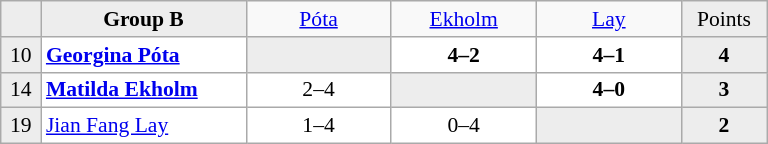<table class="wikitable" style="font-size:90%">
<tr style="text-align:center;">
<td style="background-color:#ededed;" width="20"></td>
<td style="background-color:#ededed;" width="130" style="text-align:center;"><strong>Group B</strong></td>
<td width="90"> <a href='#'>Póta</a></td>
<td width="90"> <a href='#'>Ekholm</a></td>
<td width="90"> <a href='#'>Lay</a></td>
<td style="background-color:#ededed;" width="50">Points</td>
</tr>
<tr style="text-align:center;background-color:#ffffff;">
<td style="background-color:#ededed;">10</td>
<td style="text-align:left;"> <strong><a href='#'>Georgina Póta</a></strong></td>
<td style="background-color:#ededed;"></td>
<td><strong>4–2</strong></td>
<td><strong>4–1</strong></td>
<td style="background-color:#ededed;"><strong>4</strong></td>
</tr>
<tr style="text-align:center;background-color:#ffffff;">
<td style="background-color:#ededed;">14</td>
<td style="text-align:left;"> <strong><a href='#'>Matilda Ekholm</a></strong></td>
<td>2–4</td>
<td style="background-color:#ededed;"></td>
<td><strong>4–0</strong></td>
<td style="background-color:#ededed;"><strong>3</strong></td>
</tr>
<tr style="text-align:center;background-color:#ffffff;">
<td style="background-color:#ededed;">19</td>
<td style="text-align:left;"> <a href='#'>Jian Fang Lay</a></td>
<td>1–4</td>
<td>0–4</td>
<td style="background-color:#ededed;"></td>
<td style="background-color:#ededed;"><strong>2</strong></td>
</tr>
</table>
